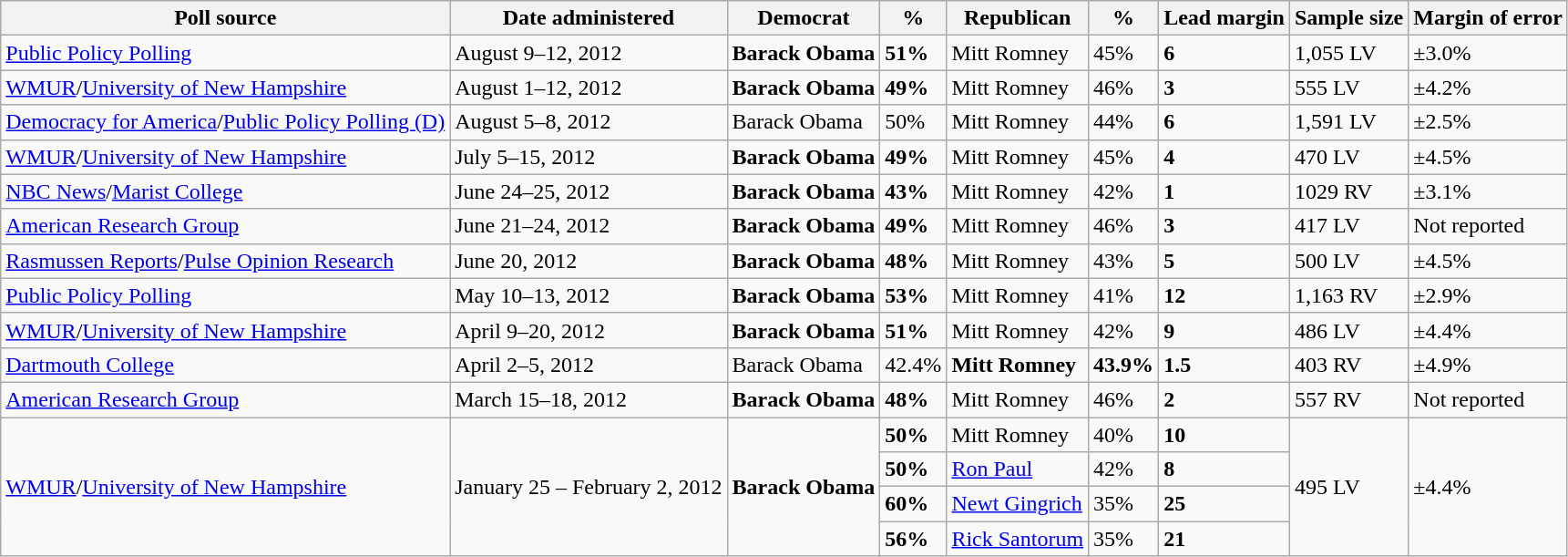<table class="wikitable">
<tr valign=bottom>
<th>Poll source</th>
<th>Date administered</th>
<th>Democrat</th>
<th>%</th>
<th>Republican</th>
<th>%</th>
<th>Lead margin</th>
<th>Sample size</th>
<th>Margin of error</th>
</tr>
<tr>
<td><a href='#'>Public Policy Polling</a></td>
<td>August 9–12, 2012</td>
<td><strong>Barack Obama</strong></td>
<td><strong>51%</strong></td>
<td>Mitt Romney</td>
<td>45%</td>
<td><strong>6</strong></td>
<td>1,055 LV</td>
<td>±3.0%</td>
</tr>
<tr>
<td><a href='#'>WMUR</a>/<a href='#'>University of New Hampshire</a></td>
<td>August 1–12, 2012</td>
<td><strong>Barack Obama</strong></td>
<td><strong>49%</strong></td>
<td>Mitt Romney</td>
<td>46%</td>
<td><strong>3</strong></td>
<td>555 LV</td>
<td>±4.2%</td>
</tr>
<tr>
<td><a href='#'>Democracy for America</a>/<a href='#'>Public Policy Polling (D)</a></td>
<td>August 5–8, 2012</td>
<td>Barack Obama</td>
<td>50%</td>
<td>Mitt Romney</td>
<td>44%</td>
<td><strong>6</strong></td>
<td>1,591 LV</td>
<td>±2.5%</td>
</tr>
<tr>
<td><a href='#'>WMUR</a>/<a href='#'>University of New Hampshire</a></td>
<td>July 5–15, 2012</td>
<td><strong>Barack Obama</strong></td>
<td><strong>49%</strong></td>
<td>Mitt Romney</td>
<td>45%</td>
<td><strong>4</strong></td>
<td>470 LV</td>
<td>±4.5%</td>
</tr>
<tr>
<td><a href='#'>NBC News</a>/<a href='#'>Marist College</a></td>
<td>June 24–25, 2012</td>
<td><strong>Barack Obama</strong></td>
<td><strong>43%</strong></td>
<td>Mitt Romney</td>
<td>42%</td>
<td><strong>1</strong></td>
<td>1029 RV</td>
<td>±3.1%</td>
</tr>
<tr>
<td><a href='#'>American Research Group</a></td>
<td>June 21–24, 2012</td>
<td><strong>Barack Obama</strong></td>
<td><strong>49%</strong></td>
<td>Mitt Romney</td>
<td>46%</td>
<td><strong>3</strong></td>
<td>417 LV</td>
<td>Not reported</td>
</tr>
<tr>
<td><a href='#'>Rasmussen Reports</a>/<a href='#'>Pulse Opinion Research</a></td>
<td>June 20, 2012</td>
<td><strong>Barack Obama</strong></td>
<td><strong>48%</strong></td>
<td>Mitt Romney</td>
<td>43%</td>
<td><strong>5</strong></td>
<td>500 LV</td>
<td>±4.5%</td>
</tr>
<tr>
<td><a href='#'>Public Policy Polling</a></td>
<td>May 10–13, 2012</td>
<td><strong>Barack Obama</strong></td>
<td><strong>53%</strong></td>
<td>Mitt Romney</td>
<td>41%</td>
<td><strong>12</strong></td>
<td>1,163 RV</td>
<td>±2.9%</td>
</tr>
<tr>
<td><a href='#'>WMUR</a>/<a href='#'>University of New Hampshire</a></td>
<td>April 9–20, 2012</td>
<td><strong>Barack Obama</strong></td>
<td><strong>51%</strong></td>
<td>Mitt Romney</td>
<td>42%</td>
<td><strong>9</strong></td>
<td>486 LV</td>
<td>±4.4%</td>
</tr>
<tr>
<td><a href='#'>Dartmouth College</a></td>
<td>April 2–5, 2012</td>
<td>Barack Obama</td>
<td>42.4%</td>
<td><strong>Mitt Romney</strong></td>
<td><strong>43.9%</strong></td>
<td><strong>1.5</strong></td>
<td>403 RV</td>
<td>±4.9%</td>
</tr>
<tr>
<td><a href='#'>American Research Group</a></td>
<td>March 15–18, 2012</td>
<td><strong>Barack Obama</strong></td>
<td><strong>48%</strong></td>
<td>Mitt Romney</td>
<td>46%</td>
<td><strong>2</strong></td>
<td>557 RV</td>
<td>Not reported</td>
</tr>
<tr>
<td rowspan="4"><a href='#'>WMUR</a>/<a href='#'>University of New Hampshire</a></td>
<td rowspan="4">January 25 – February 2, 2012</td>
<td rowspan="4" ><strong>Barack Obama</strong></td>
<td><strong>50%</strong></td>
<td>Mitt Romney</td>
<td>40%</td>
<td><strong>10</strong></td>
<td rowspan="4">495 LV</td>
<td rowspan="4">±4.4%</td>
</tr>
<tr>
<td><strong>50%</strong></td>
<td><a href='#'>Ron Paul</a></td>
<td>42%</td>
<td><strong>8</strong></td>
</tr>
<tr>
<td><strong>60%</strong></td>
<td><a href='#'>Newt Gingrich</a></td>
<td>35%</td>
<td><strong>25</strong></td>
</tr>
<tr>
<td><strong>56%</strong></td>
<td><a href='#'>Rick Santorum</a></td>
<td>35%</td>
<td><strong>21</strong></td>
</tr>
</table>
